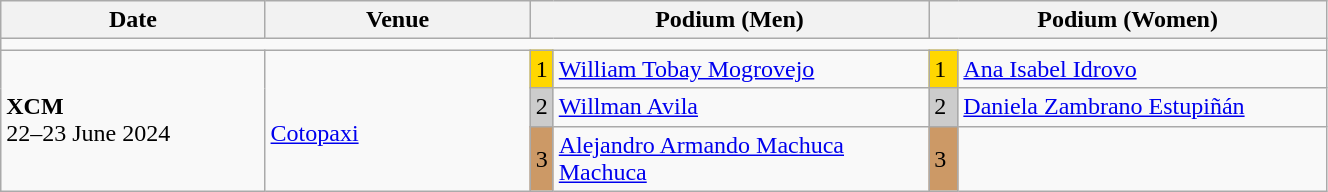<table class="wikitable" width=70%>
<tr>
<th>Date</th>
<th width=20%>Venue</th>
<th colspan=2 width=30%>Podium (Men)</th>
<th colspan=2 width=30%>Podium (Women)</th>
</tr>
<tr>
<td colspan=6></td>
</tr>
<tr>
<td rowspan=3><strong>XCM</strong> <br> 22–23 June 2024</td>
<td rowspan=3><br><a href='#'>Cotopaxi</a></td>
<td bgcolor=FFD700>1</td>
<td><a href='#'>William Tobay Mogrovejo</a></td>
<td bgcolor=FFD700>1</td>
<td><a href='#'>Ana Isabel Idrovo</a></td>
</tr>
<tr>
<td bgcolor=CCCCCC>2</td>
<td><a href='#'>Willman Avila</a></td>
<td bgcolor=CCCCCC>2</td>
<td><a href='#'>Daniela Zambrano Estupiñán</a></td>
</tr>
<tr>
<td bgcolor=CC9966>3</td>
<td><a href='#'>Alejandro Armando Machuca Machuca</a></td>
<td bgcolor=CC9966>3</td>
<td></td>
</tr>
</table>
